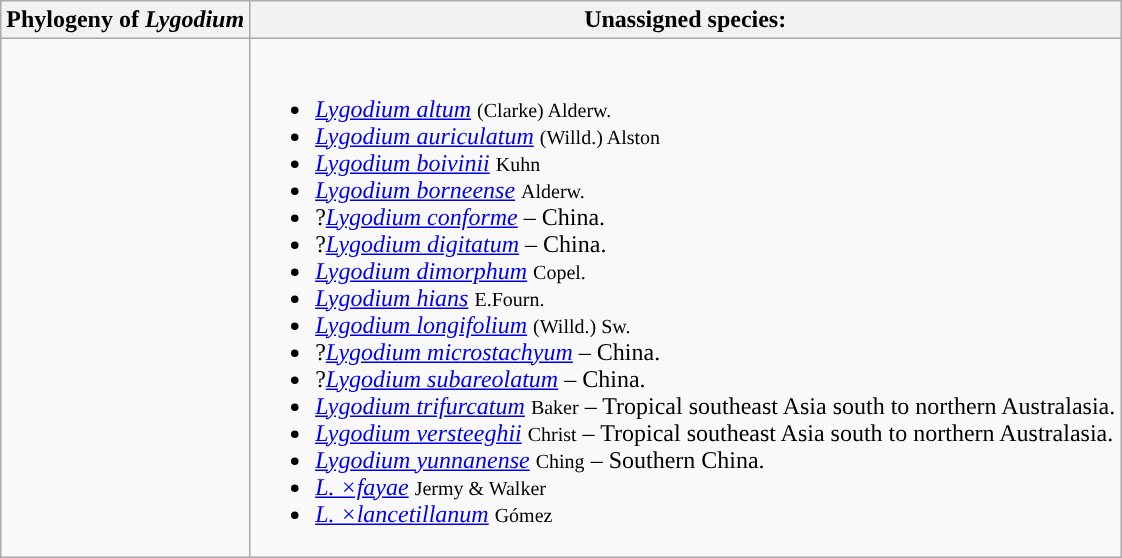<table class="wikitable">
<tr>
<th colspan=1>Phylogeny of <em>Lygodium</em></th>
<th colspan=1>Unassigned species:</th>
</tr>
<tr>
<td style="vertical-align:top"><br></td>
<td><br><ul><li><em><a href='#'>Lygodium altum</a></em> <small>(Clarke) Alderw.</small></li><li><em><a href='#'>Lygodium auriculatum</a></em> <small>(Willd.) Alston</small></li><li><em><a href='#'>Lygodium boivinii</a></em> <small>Kuhn</small></li><li><em><a href='#'>Lygodium borneense</a></em> <small>Alderw.</small></li><li>?<em><a href='#'>Lygodium conforme</a></em> – China.</li><li>?<em><a href='#'>Lygodium digitatum</a></em> – China.</li><li><em><a href='#'>Lygodium dimorphum</a></em> <small>Copel.</small></li><li><em><a href='#'>Lygodium hians</a></em> <small>E.Fourn.</small></li><li><em><a href='#'>Lygodium longifolium</a></em> <small>(Willd.) Sw.</small></li><li>?<em><a href='#'>Lygodium microstachyum</a></em> – China.</li><li>?<em><a href='#'>Lygodium subareolatum</a></em> – China.</li><li><em><a href='#'>Lygodium trifurcatum</a></em> <small>Baker</small> – Tropical southeast Asia south to northern Australasia.</li><li><em><a href='#'>Lygodium versteeghii</a></em> <small>Christ</small> – Tropical southeast Asia south to northern Australasia.</li><li><em><a href='#'>Lygodium yunnanense</a></em> <small>Ching</small> – Southern China.</li><li><em><a href='#'>L. ×fayae</a></em> <small>Jermy & Walker</small></li><li><em><a href='#'>L. ×lancetillanum</a></em> <small>Gómez</small></li></ul></td>
</tr>
</table>
